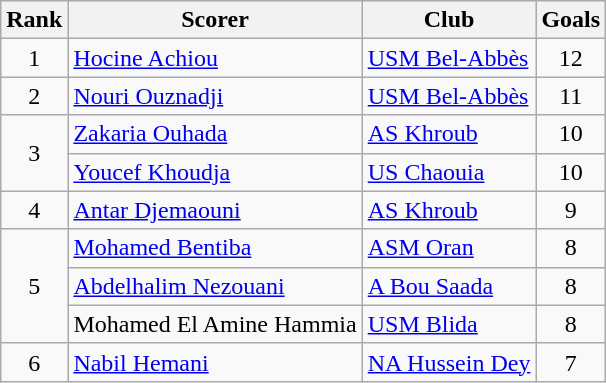<table class="wikitable" style="text-align:center">
<tr>
<th>Rank</th>
<th>Scorer</th>
<th>Club</th>
<th>Goals</th>
</tr>
<tr>
<td>1</td>
<td align="left"> <a href='#'>Hocine Achiou</a></td>
<td align="left"><a href='#'>USM Bel-Abbès</a></td>
<td>12</td>
</tr>
<tr>
<td>2</td>
<td align="left"> <a href='#'>Nouri Ouznadji</a></td>
<td align="left"><a href='#'>USM Bel-Abbès</a></td>
<td>11</td>
</tr>
<tr>
<td rowspan="2">3</td>
<td align="left"> <a href='#'>Zakaria Ouhada</a></td>
<td align="left"><a href='#'>AS Khroub</a></td>
<td>10</td>
</tr>
<tr>
<td align="left"> <a href='#'>Youcef Khoudja</a></td>
<td align="left"><a href='#'>US Chaouia</a></td>
<td>10</td>
</tr>
<tr>
<td>4</td>
<td align="left"> <a href='#'>Antar Djemaouni</a></td>
<td align="left"><a href='#'>AS Khroub</a></td>
<td>9</td>
</tr>
<tr>
<td rowspan="3">5</td>
<td align="left"> <a href='#'>Mohamed Bentiba</a></td>
<td align="left"><a href='#'>ASM Oran</a></td>
<td>8</td>
</tr>
<tr>
<td align="left"> <a href='#'>Abdelhalim Nezouani</a></td>
<td align="left"><a href='#'>A Bou Saada</a></td>
<td>8</td>
</tr>
<tr>
<td align="left"> Mohamed El Amine Hammia</td>
<td align="left"><a href='#'>USM Blida</a></td>
<td>8</td>
</tr>
<tr>
<td>6</td>
<td align="left"> <a href='#'>Nabil Hemani</a></td>
<td align="left"><a href='#'>NA Hussein Dey</a></td>
<td>7</td>
</tr>
</table>
